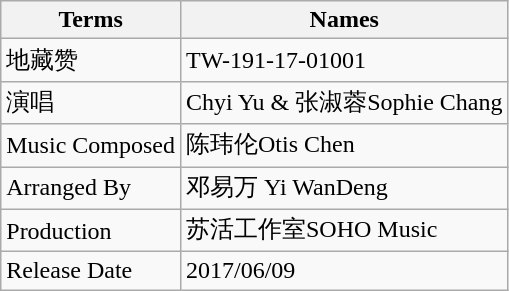<table class="wikitable">
<tr>
<th>Terms</th>
<th>Names</th>
</tr>
<tr>
<td>地藏赞</td>
<td>TW-191-17-01001</td>
</tr>
<tr>
<td>演唱</td>
<td>Chyi Yu & 张淑蓉Sophie Chang</td>
</tr>
<tr>
<td>Music Composed</td>
<td>陈玮伦Otis Chen</td>
</tr>
<tr>
<td>Arranged By</td>
<td>邓易万 Yi WanDeng</td>
</tr>
<tr>
<td>Production</td>
<td>苏活工作室SOHO Music</td>
</tr>
<tr>
<td>Release Date</td>
<td>2017/06/09</td>
</tr>
</table>
